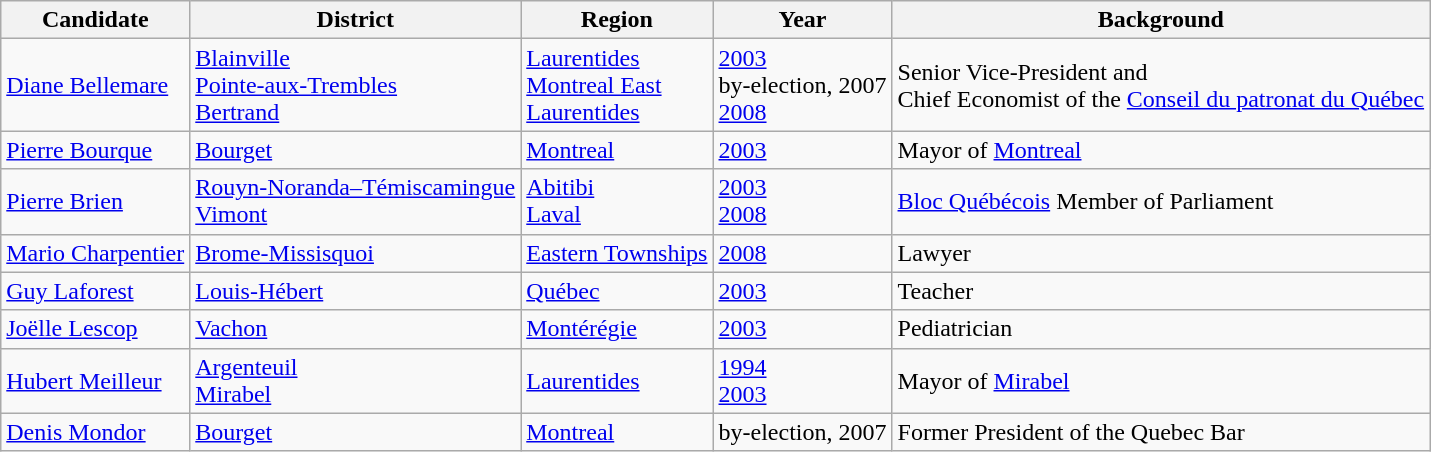<table class="wikitable">
<tr>
<th>Candidate</th>
<th>District</th>
<th>Region</th>
<th>Year</th>
<th>Background</th>
</tr>
<tr>
<td><a href='#'>Diane Bellemare</a></td>
<td><a href='#'>Blainville</a><br><a href='#'>Pointe-aux-Trembles</a><br><a href='#'>Bertrand</a></td>
<td><a href='#'>Laurentides</a><br><a href='#'>Montreal East</a><br><a href='#'>Laurentides</a></td>
<td><a href='#'>2003</a><br>by-election, 2007<br><a href='#'>2008</a></td>
<td>Senior Vice-President and<br>Chief Economist of the <a href='#'>Conseil du patronat du Québec</a></td>
</tr>
<tr>
<td><a href='#'>Pierre Bourque</a></td>
<td><a href='#'>Bourget</a></td>
<td><a href='#'>Montreal</a></td>
<td><a href='#'>2003</a></td>
<td>Mayor of <a href='#'>Montreal</a></td>
</tr>
<tr>
<td><a href='#'>Pierre Brien</a></td>
<td><a href='#'>Rouyn-Noranda–Témiscamingue</a><br><a href='#'>Vimont</a></td>
<td><a href='#'>Abitibi</a><br><a href='#'>Laval</a></td>
<td><a href='#'>2003</a><br><a href='#'>2008</a></td>
<td><a href='#'>Bloc Québécois</a> Member of Parliament</td>
</tr>
<tr>
<td><a href='#'>Mario Charpentier</a></td>
<td><a href='#'>Brome-Missisquoi</a></td>
<td><a href='#'>Eastern Townships</a></td>
<td><a href='#'>2008</a></td>
<td>Lawyer</td>
</tr>
<tr>
<td><a href='#'>Guy Laforest</a></td>
<td><a href='#'>Louis-Hébert</a></td>
<td><a href='#'>Québec</a></td>
<td><a href='#'>2003</a></td>
<td>Teacher</td>
</tr>
<tr>
<td><a href='#'>Joëlle Lescop</a></td>
<td><a href='#'>Vachon</a></td>
<td><a href='#'>Montérégie</a></td>
<td><a href='#'>2003</a></td>
<td>Pediatrician</td>
</tr>
<tr>
<td><a href='#'>Hubert Meilleur</a></td>
<td><a href='#'>Argenteuil</a><br><a href='#'>Mirabel</a></td>
<td><a href='#'>Laurentides</a></td>
<td><a href='#'>1994</a><br><a href='#'>2003</a></td>
<td>Mayor of <a href='#'>Mirabel</a></td>
</tr>
<tr>
<td><a href='#'>Denis Mondor</a></td>
<td><a href='#'>Bourget</a></td>
<td><a href='#'>Montreal</a></td>
<td>by-election, 2007</td>
<td>Former President of the Quebec Bar</td>
</tr>
</table>
